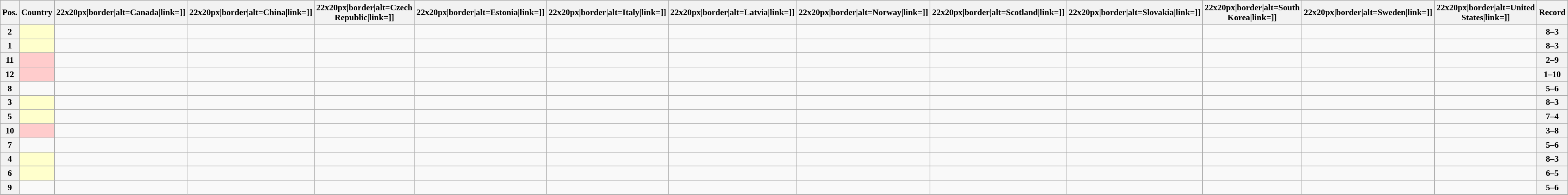<table class="wikitable sortable nowrap" style="text-align:center; font-size:0.9em">
<tr>
<th>Pos.</th>
<th>Country</th>
<th [[Image:>22x20px|border|alt=Canada|link=]]</th>
<th [[Image:>22x20px|border|alt=China|link=]]</th>
<th [[Image:>22x20px|border|alt=Czech Republic|link=]]</th>
<th [[Image:>22x20px|border|alt=Estonia|link=]]</th>
<th [[Image:>22x20px|border|alt=Italy|link=]]</th>
<th [[Image:>22x20px|border|alt=Latvia|link=]]</th>
<th [[Image:>22x20px|border|alt=Norway|link=]]</th>
<th [[Image:>22x20px|border|alt=Scotland|link=]]</th>
<th [[Image:>22x20px|border|alt=Slovakia|link=]]</th>
<th [[Image:>22x20px|border|alt=South Korea|link=]]</th>
<th [[Image:>22x20px|border|alt=Sweden|link=]]</th>
<th [[Image:>22x20px|border|alt=United States|link=]]</th>
<th>Record</th>
</tr>
<tr>
<th>2</th>
<td style="text-align:left; background:#ffffcc;"></td>
<td></td>
<td></td>
<td></td>
<td></td>
<td></td>
<td></td>
<td></td>
<td></td>
<td></td>
<td></td>
<td></td>
<td></td>
<th>8–3</th>
</tr>
<tr>
<th>1</th>
<td style="text-align:left; background:#ffffcc;"></td>
<td></td>
<td></td>
<td></td>
<td></td>
<td></td>
<td></td>
<td></td>
<td></td>
<td></td>
<td></td>
<td></td>
<td></td>
<th>8–3</th>
</tr>
<tr>
<th>11</th>
<td style="text-align:left; background:#ffcccc;"></td>
<td></td>
<td></td>
<td></td>
<td></td>
<td></td>
<td></td>
<td></td>
<td></td>
<td></td>
<td></td>
<td></td>
<td></td>
<th>2–9</th>
</tr>
<tr>
<th>12</th>
<td style="text-align:left; background:#ffcccc;"></td>
<td></td>
<td></td>
<td></td>
<td></td>
<td></td>
<td></td>
<td></td>
<td></td>
<td></td>
<td></td>
<td></td>
<td></td>
<th>1–10</th>
</tr>
<tr>
<th>8</th>
<td style="text-align:left;"></td>
<td></td>
<td></td>
<td></td>
<td></td>
<td></td>
<td></td>
<td></td>
<td></td>
<td></td>
<td></td>
<td></td>
<td></td>
<th>5–6</th>
</tr>
<tr>
<th>3</th>
<td style="text-align:left; background:#ffffcc;"></td>
<td></td>
<td></td>
<td></td>
<td></td>
<td></td>
<td></td>
<td></td>
<td></td>
<td></td>
<td></td>
<td></td>
<td></td>
<th>8–3</th>
</tr>
<tr>
<th>5</th>
<td style="text-align:left; background:#ffffcc;"></td>
<td></td>
<td></td>
<td></td>
<td></td>
<td></td>
<td></td>
<td></td>
<td></td>
<td></td>
<td></td>
<td></td>
<td></td>
<th>7–4</th>
</tr>
<tr>
<th>10</th>
<td style="text-align:left; background:#ffcccc;"></td>
<td></td>
<td></td>
<td></td>
<td></td>
<td></td>
<td></td>
<td></td>
<td></td>
<td></td>
<td></td>
<td></td>
<td></td>
<th>3–8</th>
</tr>
<tr>
<th>7</th>
<td style="text-align:left;"></td>
<td></td>
<td></td>
<td></td>
<td></td>
<td></td>
<td></td>
<td></td>
<td></td>
<td></td>
<td></td>
<td></td>
<td></td>
<th>5–6</th>
</tr>
<tr>
<th>4</th>
<td style="text-align:left; background:#ffffcc;"></td>
<td></td>
<td></td>
<td></td>
<td></td>
<td></td>
<td></td>
<td></td>
<td></td>
<td></td>
<td></td>
<td></td>
<td></td>
<th>8–3</th>
</tr>
<tr>
<th>6</th>
<td style="text-align:left; background:#ffffcc;"></td>
<td></td>
<td></td>
<td></td>
<td></td>
<td></td>
<td></td>
<td></td>
<td></td>
<td></td>
<td></td>
<td></td>
<td></td>
<th>6–5</th>
</tr>
<tr>
<th>9</th>
<td style="text-align:left;"></td>
<td></td>
<td></td>
<td></td>
<td></td>
<td></td>
<td></td>
<td></td>
<td></td>
<td></td>
<td></td>
<td></td>
<td></td>
<th>5–6</th>
</tr>
</table>
